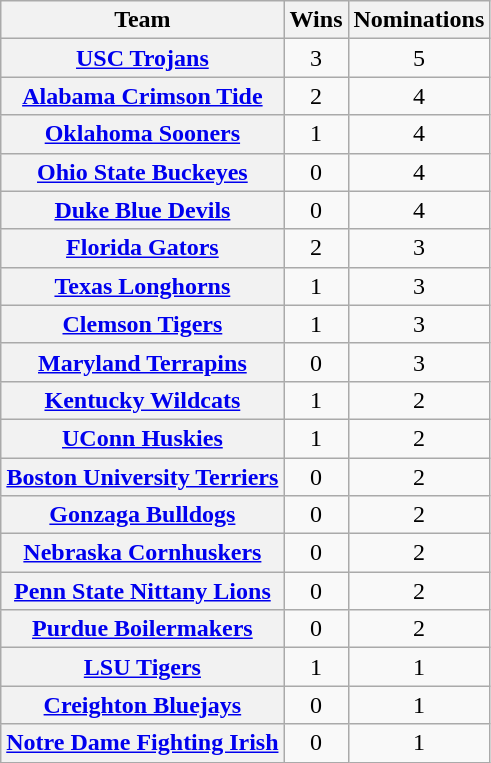<table class="sortable wikitable plainrowheaders" style="text-align:center">
<tr>
<th scope=col>Team</th>
<th scope=col data-sort-type="number">Wins</th>
<th scope=col data-sort-type="number">Nominations</th>
</tr>
<tr>
<th scope=row><a href='#'>USC Trojans</a></th>
<td>3</td>
<td>5</td>
</tr>
<tr>
<th scope=row><a href='#'>Alabama Crimson Tide</a></th>
<td>2</td>
<td>4</td>
</tr>
<tr>
<th scope=row><a href='#'>Oklahoma Sooners</a></th>
<td>1</td>
<td>4</td>
</tr>
<tr>
<th scope=row><a href='#'>Ohio State Buckeyes</a></th>
<td>0</td>
<td>4</td>
</tr>
<tr>
<th scope=row><a href='#'>Duke Blue Devils</a></th>
<td>0</td>
<td>4</td>
</tr>
<tr>
<th scope=row><a href='#'>Florida Gators</a></th>
<td>2</td>
<td>3</td>
</tr>
<tr>
<th scope=row><a href='#'>Texas Longhorns</a></th>
<td>1</td>
<td>3</td>
</tr>
<tr>
<th scope=row><a href='#'>Clemson Tigers</a></th>
<td>1</td>
<td>3</td>
</tr>
<tr>
<th scope=row><a href='#'>Maryland Terrapins</a></th>
<td>0</td>
<td>3</td>
</tr>
<tr>
<th scope=row><a href='#'>Kentucky Wildcats</a></th>
<td>1</td>
<td>2</td>
</tr>
<tr>
<th scope=row><a href='#'>UConn Huskies</a></th>
<td>1</td>
<td>2</td>
</tr>
<tr>
<th scope=row><a href='#'>Boston University Terriers</a></th>
<td>0</td>
<td>2</td>
</tr>
<tr>
<th scope=row><a href='#'>Gonzaga Bulldogs</a></th>
<td>0</td>
<td>2</td>
</tr>
<tr>
<th scope=row><a href='#'>Nebraska Cornhuskers</a></th>
<td>0</td>
<td>2</td>
</tr>
<tr>
<th scope=row><a href='#'>Penn State Nittany Lions</a></th>
<td>0</td>
<td>2</td>
</tr>
<tr>
<th scope=row><a href='#'>Purdue Boilermakers</a></th>
<td>0</td>
<td>2</td>
</tr>
<tr>
<th scope=row><a href='#'>LSU Tigers</a></th>
<td>1</td>
<td>1</td>
</tr>
<tr>
<th scope=row><a href='#'>Creighton Bluejays</a></th>
<td>0</td>
<td>1</td>
</tr>
<tr>
<th scope=row><a href='#'>Notre Dame Fighting Irish</a></th>
<td>0</td>
<td>1</td>
</tr>
</table>
